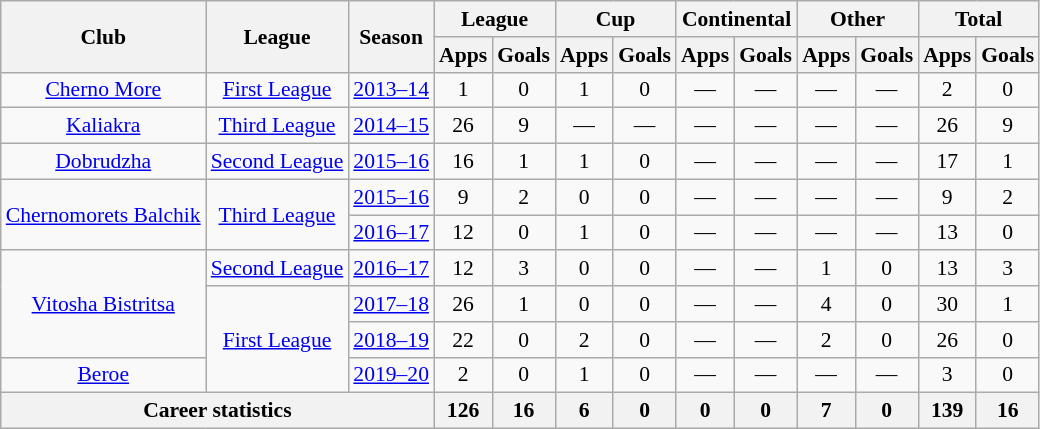<table class="wikitable" style="font-size:90%; text-align: center">
<tr>
<th rowspan=2>Club</th>
<th rowspan=2>League</th>
<th rowspan=2>Season</th>
<th colspan=2>League</th>
<th colspan=2>Cup</th>
<th colspan=2>Continental</th>
<th colspan=2>Other</th>
<th colspan=2>Total</th>
</tr>
<tr>
<th>Apps</th>
<th>Goals</th>
<th>Apps</th>
<th>Goals</th>
<th>Apps</th>
<th>Goals</th>
<th>Apps</th>
<th>Goals</th>
<th>Apps</th>
<th>Goals</th>
</tr>
<tr>
<td rowspan=1><a href='#'>Cherno More</a></td>
<td rowspan="1"><a href='#'>First League</a></td>
<td><a href='#'>2013–14</a></td>
<td>1</td>
<td>0</td>
<td>1</td>
<td>0</td>
<td>—</td>
<td>—</td>
<td>—</td>
<td>—</td>
<td>2</td>
<td>0</td>
</tr>
<tr>
<td rowspan=1><a href='#'>Kaliakra</a></td>
<td rowspan="1"><a href='#'>Third League</a></td>
<td><a href='#'>2014–15</a></td>
<td>26</td>
<td>9</td>
<td>—</td>
<td>—</td>
<td>—</td>
<td>—</td>
<td>—</td>
<td>—</td>
<td>26</td>
<td>9</td>
</tr>
<tr>
<td rowspan=1><a href='#'>Dobrudzha</a></td>
<td rowspan="1"><a href='#'>Second League</a></td>
<td><a href='#'>2015–16</a></td>
<td>16</td>
<td>1</td>
<td>1</td>
<td>0</td>
<td>—</td>
<td>—</td>
<td>—</td>
<td>—</td>
<td>17</td>
<td>1</td>
</tr>
<tr>
<td rowspan=2><a href='#'>Chernomorets Balchik</a></td>
<td rowspan="2"><a href='#'>Third League</a></td>
<td><a href='#'>2015–16</a></td>
<td>9</td>
<td>2</td>
<td>0</td>
<td>0</td>
<td>—</td>
<td>—</td>
<td>—</td>
<td>—</td>
<td>9</td>
<td>2</td>
</tr>
<tr>
<td><a href='#'>2016–17</a></td>
<td>12</td>
<td>0</td>
<td>1</td>
<td>0</td>
<td>—</td>
<td>—</td>
<td>—</td>
<td>—</td>
<td>13</td>
<td>0</td>
</tr>
<tr>
<td rowspan=3><a href='#'>Vitosha Bistritsa</a></td>
<td rowspan="1"><a href='#'>Second League</a></td>
<td><a href='#'>2016–17</a></td>
<td>12</td>
<td>3</td>
<td>0</td>
<td>0</td>
<td>—</td>
<td>—</td>
<td>1</td>
<td>0</td>
<td>13</td>
<td>3</td>
</tr>
<tr>
<td rowspan="3"><a href='#'>First League</a></td>
<td><a href='#'>2017–18</a></td>
<td>26</td>
<td>1</td>
<td>0</td>
<td>0</td>
<td>—</td>
<td>—</td>
<td>4</td>
<td>0</td>
<td>30</td>
<td>1</td>
</tr>
<tr>
<td><a href='#'>2018–19</a></td>
<td>22</td>
<td>0</td>
<td>2</td>
<td>0</td>
<td>—</td>
<td>—</td>
<td>2</td>
<td>0</td>
<td>26</td>
<td>0</td>
</tr>
<tr>
<td rowspan=1><a href='#'>Beroe</a></td>
<td><a href='#'>2019–20</a></td>
<td>2</td>
<td>0</td>
<td>1</td>
<td>0</td>
<td>—</td>
<td>—</td>
<td>—</td>
<td>—</td>
<td>3</td>
<td>0</td>
</tr>
<tr>
<th colspan=3>Career statistics</th>
<th>126</th>
<th>16</th>
<th>6</th>
<th>0</th>
<th>0</th>
<th>0</th>
<th>7</th>
<th>0</th>
<th>139</th>
<th>16</th>
</tr>
</table>
